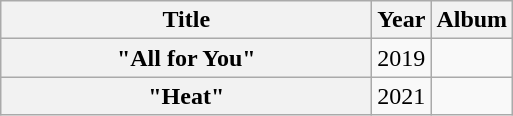<table class="wikitable plainrowheaders" style="text-align:center;">
<tr>
<th scope="col" style="width:15em;">Title</th>
<th scope="col" style="width:1em;">Year</th>
<th scope="col">Album</th>
</tr>
<tr>
<th scope="row">"All for You"<br></th>
<td>2019</td>
<td></td>
</tr>
<tr>
<th scope="row">"Heat"<br></th>
<td>2021</td>
<td></td>
</tr>
</table>
